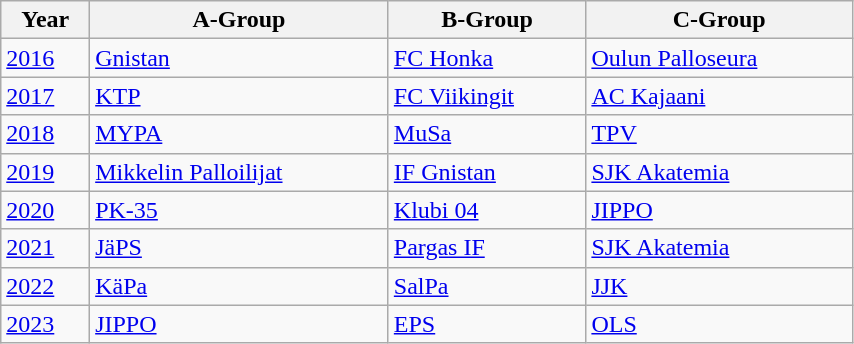<table class="wikitable" style="width:45%">
<tr>
<th>Year</th>
<th>A-Group</th>
<th>B-Group</th>
<th>C-Group</th>
</tr>
<tr>
<td><a href='#'>2016</a></td>
<td><a href='#'>Gnistan</a></td>
<td><a href='#'>FC Honka</a></td>
<td><a href='#'>Oulun Palloseura</a></td>
</tr>
<tr>
<td><a href='#'>2017</a></td>
<td><a href='#'>KTP</a></td>
<td><a href='#'>FC Viikingit</a></td>
<td><a href='#'>AC Kajaani</a></td>
</tr>
<tr>
<td><a href='#'>2018</a></td>
<td><a href='#'>MYPA</a></td>
<td><a href='#'>MuSa</a></td>
<td><a href='#'>TPV</a></td>
</tr>
<tr>
<td><a href='#'>2019</a></td>
<td><a href='#'>Mikkelin Palloilijat</a></td>
<td><a href='#'>IF Gnistan</a></td>
<td><a href='#'>SJK Akatemia</a></td>
</tr>
<tr>
<td><a href='#'>2020</a></td>
<td><a href='#'>PK-35</a></td>
<td><a href='#'>Klubi 04</a></td>
<td><a href='#'>JIPPO</a></td>
</tr>
<tr>
<td><a href='#'>2021</a></td>
<td><a href='#'>JäPS</a></td>
<td><a href='#'>Pargas IF</a></td>
<td><a href='#'>SJK Akatemia</a></td>
</tr>
<tr>
<td><a href='#'>2022</a></td>
<td><a href='#'>KäPa</a></td>
<td><a href='#'>SalPa</a></td>
<td><a href='#'>JJK</a></td>
</tr>
<tr>
<td><a href='#'>2023</a></td>
<td><a href='#'>JIPPO</a></td>
<td><a href='#'>EPS</a></td>
<td><a href='#'>OLS</a></td>
</tr>
</table>
